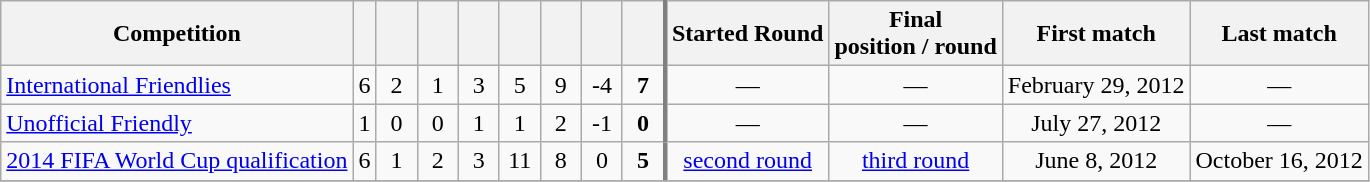<table class="wikitable" style="text-align: center;">
<tr>
<th>Competition</th>
<th wiBAN=20></th>
<th width=20></th>
<th width=20></th>
<th width=20></th>
<th width=20></th>
<th width=20></th>
<th width=20></th>
<th width=20 style="border-right:3px solid gray;"></th>
<th>Started Round</th>
<th>Final <br> position / round</th>
<th>First match</th>
<th>Last match</th>
</tr>
<tr>
<td align=left><a href='#'>International Friendlies</a></td>
<td>6</td>
<td>2</td>
<td>1</td>
<td>3</td>
<td>5</td>
<td>9</td>
<td>-4</td>
<td style="border-right: 3px solid gray;"><strong>7</strong></td>
<td>—</td>
<td>—</td>
<td>February 29, 2012</td>
<td>—</td>
</tr>
<tr>
<td align=left><a href='#'>Unofficial Friendly</a></td>
<td>1</td>
<td>0</td>
<td>0</td>
<td>1</td>
<td>1</td>
<td>2</td>
<td>-1</td>
<td style="border-right: 3px solid gray;"><strong>0</strong></td>
<td>—</td>
<td>—</td>
<td>July 27, 2012</td>
<td>—</td>
</tr>
<tr>
<td align=left><a href='#'>2014 FIFA World Cup qualification</a></td>
<td>6</td>
<td>1</td>
<td>2</td>
<td>3</td>
<td>11</td>
<td>8</td>
<td>0</td>
<td style ="border-right:3px solid gray;"><strong>5</strong></td>
<td><a href='#'>second round</a></td>
<td><a href='#'>third round</a></td>
<td>June 8, 2012</td>
<td>October 16, 2012</td>
</tr>
<tr>
</tr>
</table>
